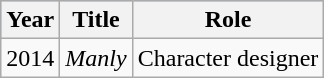<table class="wikitable">
<tr style="background:#b0c4de; text-align:center;">
<th>Year</th>
<th>Title</th>
<th>Role</th>
</tr>
<tr>
<td>2014</td>
<td><em>Manly</em></td>
<td>Character designer</td>
</tr>
</table>
